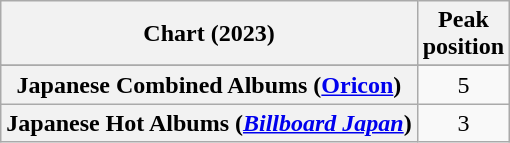<table class="wikitable sortable plainrowheaders" style="text-align:center">
<tr>
<th scope="col">Chart (2023)</th>
<th scope="col">Peak<br>position</th>
</tr>
<tr>
</tr>
<tr>
<th scope="row">Japanese Combined Albums (<a href='#'>Oricon</a>)</th>
<td>5</td>
</tr>
<tr>
<th scope="row">Japanese Hot Albums (<em><a href='#'>Billboard Japan</a></em>)</th>
<td>3</td>
</tr>
</table>
